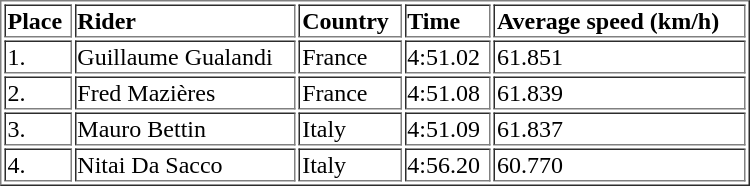<table border="1"  style="text-align:left; width:500px;">
<tr>
<th>Place</th>
<th>Rider</th>
<th>Country</th>
<th>Time</th>
<th>Average speed (km/h)</th>
</tr>
<tr>
<td>1.</td>
<td>Guillaume Gualandi</td>
<td>France</td>
<td>4:51.02</td>
<td>61.851</td>
</tr>
<tr>
<td>2.</td>
<td>Fred Mazières</td>
<td>France</td>
<td>4:51.08</td>
<td>61.839</td>
</tr>
<tr>
<td>3.</td>
<td>Mauro Bettin</td>
<td>Italy</td>
<td>4:51.09</td>
<td>61.837</td>
</tr>
<tr>
<td>4.</td>
<td>Nitai Da Sacco</td>
<td>Italy</td>
<td>4:56.20</td>
<td>60.770</td>
</tr>
</table>
